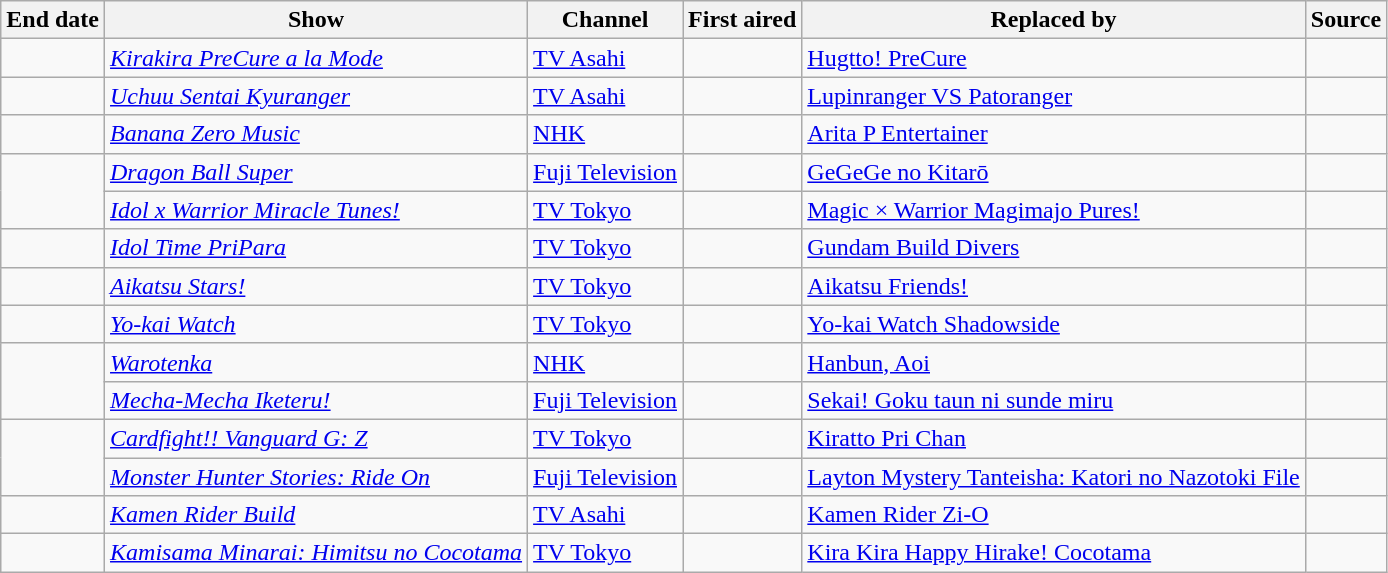<table class="wikitable sortable">
<tr>
<th scope="col">End date</th>
<th scope="col">Show</th>
<th scope="col">Channel</th>
<th scope="col">First aired</th>
<th scope="col">Replaced by</th>
<th class="unsortable" scope="col">Source</th>
</tr>
<tr>
<td></td>
<td><em><a href='#'>Kirakira PreCure a la Mode</a></em></td>
<td><a href='#'>TV Asahi</a></td>
<td></td>
<td><a href='#'>Hugtto! PreCure</a></td>
<td></td>
</tr>
<tr>
<td></td>
<td><em><a href='#'>Uchuu Sentai Kyuranger</a></em></td>
<td><a href='#'>TV Asahi</a></td>
<td></td>
<td><a href='#'>Lupinranger VS Patoranger</a></td>
<td></td>
</tr>
<tr>
<td></td>
<td><em><a href='#'>Banana Zero Music </a></em></td>
<td><a href='#'>NHK</a></td>
<td></td>
<td><a href='#'>Arita P Entertainer</a></td>
<td></td>
</tr>
<tr>
<td rowspan="2"></td>
<td><em><a href='#'>Dragon Ball Super</a></em></td>
<td><a href='#'>Fuji Television</a></td>
<td></td>
<td><a href='#'>GeGeGe no Kitarō</a></td>
<td></td>
</tr>
<tr>
<td><em><a href='#'>Idol x Warrior Miracle Tunes!</a></em></td>
<td><a href='#'>TV Tokyo</a></td>
<td></td>
<td><a href='#'>Magic × Warrior Magimajo Pures!</a></td>
<td></td>
</tr>
<tr>
<td></td>
<td><em><a href='#'>Idol Time PriPara</a></em></td>
<td><a href='#'>TV Tokyo</a></td>
<td></td>
<td><a href='#'>Gundam Build Divers</a></td>
<td></td>
</tr>
<tr>
<td></td>
<td><em><a href='#'>Aikatsu Stars!</a></em></td>
<td><a href='#'>TV Tokyo</a></td>
<td></td>
<td><a href='#'>Aikatsu Friends!</a></td>
<td></td>
</tr>
<tr>
<td></td>
<td><em><a href='#'>Yo-kai Watch</a></em></td>
<td><a href='#'>TV Tokyo</a></td>
<td></td>
<td><a href='#'>Yo-kai Watch Shadowside</a></td>
<td></td>
</tr>
<tr>
<td rowspan="2"></td>
<td><em><a href='#'>Warotenka</a></em></td>
<td><a href='#'>NHK</a></td>
<td></td>
<td><a href='#'>Hanbun, Aoi</a></td>
<td></td>
</tr>
<tr>
<td><em><a href='#'>Mecha-Mecha Iketeru!</a></em></td>
<td><a href='#'>Fuji Television</a></td>
<td></td>
<td><a href='#'>Sekai! Goku taun ni sunde miru</a></td>
<td></td>
</tr>
<tr>
<td rowspan="2"></td>
<td><em><a href='#'>Cardfight!! Vanguard G: Z</a></em></td>
<td><a href='#'>TV Tokyo</a></td>
<td></td>
<td><a href='#'>Kiratto Pri Chan</a></td>
<td></td>
</tr>
<tr>
<td><em><a href='#'>Monster Hunter Stories: Ride On</a></em></td>
<td><a href='#'>Fuji Television</a></td>
<td></td>
<td><a href='#'>Layton Mystery Tanteisha: Katori no Nazotoki File</a></td>
<td></td>
</tr>
<tr>
<td></td>
<td><em><a href='#'>Kamen Rider Build</a></em></td>
<td><a href='#'>TV Asahi</a></td>
<td></td>
<td><a href='#'>Kamen Rider Zi-O</a></td>
<td></td>
</tr>
<tr>
<td></td>
<td><em><a href='#'>Kamisama Minarai: Himitsu no Cocotama</a></em></td>
<td><a href='#'>TV Tokyo</a></td>
<td></td>
<td><a href='#'>Kira Kira Happy Hirake! Cocotama</a></td>
<td></td>
</tr>
</table>
